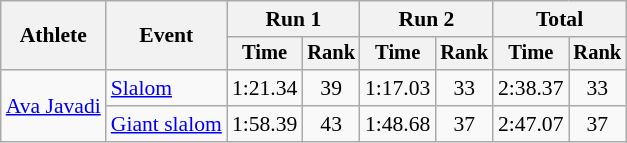<table class="wikitable" style="font-size:90%">
<tr>
<th rowspan=2>Athlete</th>
<th rowspan=2>Event</th>
<th colspan=2>Run 1</th>
<th colspan=2>Run 2</th>
<th colspan=2>Total</th>
</tr>
<tr style="font-size:95%">
<th>Time</th>
<th>Rank</th>
<th>Time</th>
<th>Rank</th>
<th>Time</th>
<th>Rank</th>
</tr>
<tr align=center>
<td align="left" rowspan="2"><a href='#'>Ava Javadi</a></td>
<td align="left"><a href='#'>Slalom</a></td>
<td>1:21.34</td>
<td>39</td>
<td>1:17.03</td>
<td>33</td>
<td>2:38.37</td>
<td>33</td>
</tr>
<tr align=center>
<td align="left"><a href='#'>Giant slalom</a></td>
<td>1:58.39</td>
<td>43</td>
<td>1:48.68</td>
<td>37</td>
<td>2:47.07</td>
<td>37</td>
</tr>
</table>
